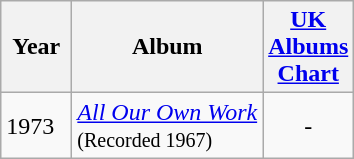<table class="wikitable">
<tr>
<th width="40">Year</th>
<th>Album</th>
<th width="40"><a href='#'>UK Albums Chart</a></th>
</tr>
<tr>
<td>1973</td>
<td><em><a href='#'>All Our Own Work</a></em> <br> <small>(Recorded 1967)</small></td>
<td align="center">-</td>
</tr>
</table>
